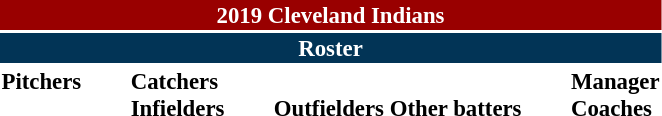<table class="toccolours" style="font-size: 95%;">
<tr>
<th colspan="10" style="background-color: #990000; color: white; text-align: center;">2019 Cleveland Indians</th>
</tr>
<tr>
<td colspan="10" style="background-color: #023456; color: #FFFFFF; text-align: center;"><strong>Roster</strong></td>
</tr>
<tr>
<td valign="top"><strong>Pitchers</strong><br>


























</td>
<td width="25px"></td>
<td valign="top"><strong>Catchers</strong><br>


<strong>Infielders</strong>











</td>
<td width="25px"></td>
<td valign="top"><br><strong>Outfielders</strong>










<strong>Other batters</strong>
</td>
<td width="25px"></td>
<td valign="top"><strong>Manager</strong><br>
<strong>Coaches</strong>
 
 
 
 
 
 
 
 
 
 
 </td>
</tr>
</table>
